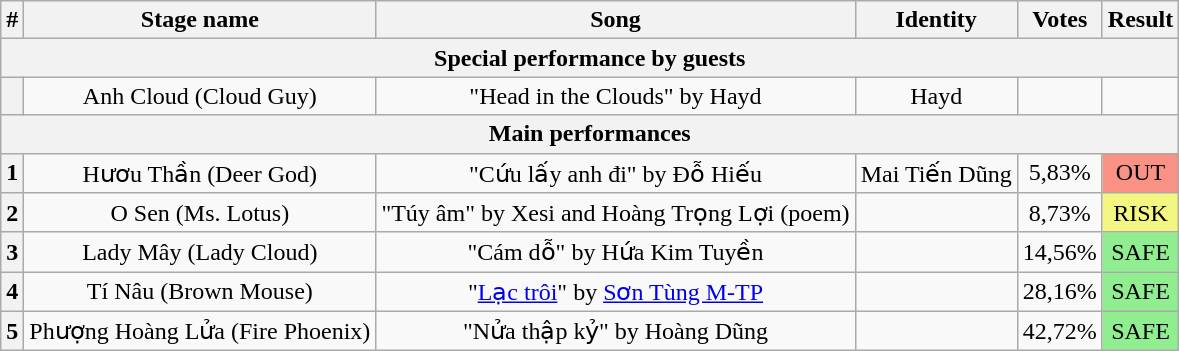<table class="wikitable plainrowheaders" style="text-align: center;">
<tr>
<th>#</th>
<th>Stage name</th>
<th>Song</th>
<th>Identity</th>
<th>Votes</th>
<th>Result</th>
</tr>
<tr>
<th colspan="7">Special performance by guests</th>
</tr>
<tr>
<th></th>
<td>Anh Cloud (Cloud Guy)</td>
<td>"Head in the Clouds" by Hayd</td>
<td>Hayd</td>
<td></td>
<td></td>
</tr>
<tr>
<th colspan="7">Main performances</th>
</tr>
<tr>
<th>1</th>
<td>Hươu Thần (Deer God)</td>
<td>"Cứu lấy anh đi" by Đỗ Hiếu</td>
<td>Mai Tiến Dũng</td>
<td>5,83%</td>
<td bgcolor="#F99185">OUT</td>
</tr>
<tr>
<th>2</th>
<td>O Sen (Ms. Lotus)</td>
<td>"Túy âm" by Xesi and Hoàng Trọng Lợi (poem)</td>
<td></td>
<td>8,73%</td>
<td bgcolor="#F3F781">RISK</td>
</tr>
<tr>
<th>3</th>
<td>Lady Mây (Lady Cloud)</td>
<td>"Cám dỗ" by Hứa Kim Tuyền</td>
<td></td>
<td>14,56%</td>
<td bgcolor=lightgreen>SAFE</td>
</tr>
<tr>
<th>4</th>
<td>Tí Nâu (Brown Mouse)</td>
<td>"<a href='#'>Lạc trôi</a>" by <a href='#'>Sơn Tùng M-TP</a></td>
<td></td>
<td>28,16%</td>
<td bgcolor=lightgreen>SAFE</td>
</tr>
<tr>
<th>5</th>
<td>Phượng Hoàng Lửa (Fire Phoenix)</td>
<td>"Nửa thập kỷ" by Hoàng Dũng</td>
<td></td>
<td>42,72%</td>
<td bgcolor=lightgreen>SAFE</td>
</tr>
</table>
